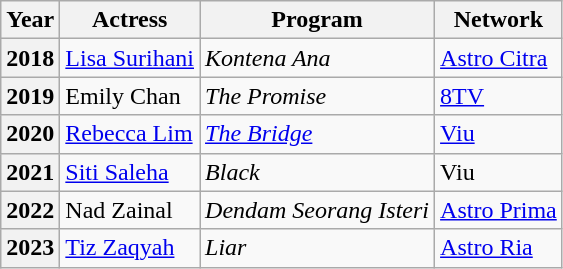<table class="wikitable plainrowheaders">
<tr>
<th>Year</th>
<th>Actress</th>
<th>Program</th>
<th>Network</th>
</tr>
<tr>
<th scope="row">2018</th>
<td><a href='#'>Lisa Surihani</a></td>
<td><em>Kontena Ana</em></td>
<td><a href='#'>Astro Citra</a></td>
</tr>
<tr>
<th scope="row">2019</th>
<td>Emily Chan</td>
<td><em>The Promise</em></td>
<td><a href='#'>8TV</a></td>
</tr>
<tr>
<th scope="row">2020</th>
<td><a href='#'>Rebecca Lim</a></td>
<td><em><a href='#'>The Bridge</a></em></td>
<td><a href='#'>Viu</a></td>
</tr>
<tr>
<th scope="row">2021</th>
<td><a href='#'>Siti Saleha</a></td>
<td><em>Black</em></td>
<td>Viu</td>
</tr>
<tr>
<th scope="row">2022</th>
<td>Nad Zainal</td>
<td><em>Dendam Seorang Isteri</em></td>
<td><a href='#'>Astro Prima</a></td>
</tr>
<tr>
<th scope="row">2023</th>
<td><a href='#'>Tiz Zaqyah</a></td>
<td><em>Liar</em></td>
<td><a href='#'>Astro Ria</a></td>
</tr>
</table>
